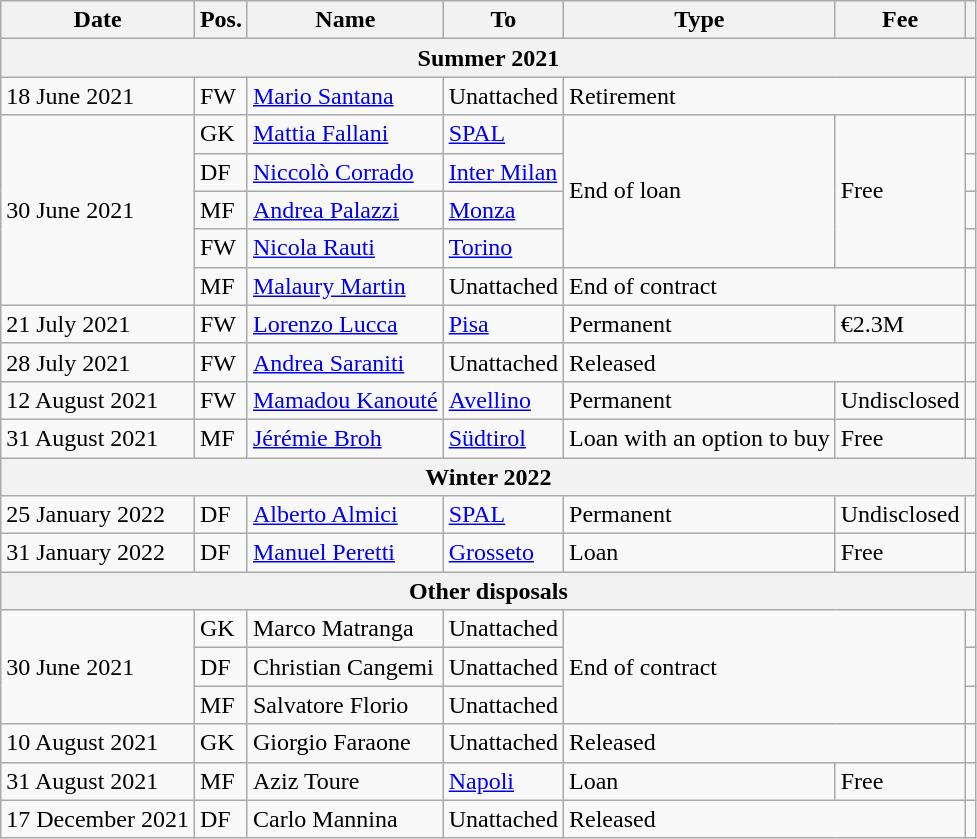<table class="wikitable">
<tr>
<th>Date</th>
<th>Pos.</th>
<th>Name</th>
<th>To</th>
<th>Type</th>
<th>Fee</th>
<th></th>
</tr>
<tr>
<th colspan="7">Summer 2021</th>
</tr>
<tr>
<td>18 June 2021</td>
<td>FW</td>
<td> <a href='#'>Mario Santana</a></td>
<td>Unattached</td>
<td colspan="2">Retirement</td>
<td></td>
</tr>
<tr>
<td rowspan="5">30 June 2021</td>
<td>GK</td>
<td> <a href='#'>Mattia Fallani</a></td>
<td> <a href='#'>SPAL</a></td>
<td rowspan="4">End of loan</td>
<td rowspan="4">Free</td>
<td></td>
</tr>
<tr>
<td>DF</td>
<td> <a href='#'>Niccolò Corrado</a></td>
<td> <a href='#'>Inter Milan</a></td>
<td></td>
</tr>
<tr>
<td>MF</td>
<td> <a href='#'>Andrea Palazzi</a></td>
<td> <a href='#'>Monza</a></td>
<td></td>
</tr>
<tr>
<td>FW</td>
<td> <a href='#'>Nicola Rauti</a></td>
<td> <a href='#'>Torino</a></td>
<td></td>
</tr>
<tr>
<td>MF</td>
<td> <a href='#'>Malaury Martin</a></td>
<td>Unattached</td>
<td colspan="2">End of contract</td>
<td></td>
</tr>
<tr>
<td>21 July 2021</td>
<td>FW</td>
<td> <a href='#'>Lorenzo Lucca</a></td>
<td> <a href='#'>Pisa</a></td>
<td>Permanent</td>
<td>€2.3M</td>
<td></td>
</tr>
<tr>
<td>28 July 2021</td>
<td>FW</td>
<td> <a href='#'>Andrea Saraniti</a></td>
<td>Unattached</td>
<td colspan="2">Released</td>
<td></td>
</tr>
<tr>
<td>12 August 2021</td>
<td>FW</td>
<td> <a href='#'>Mamadou Kanouté</a></td>
<td> <a href='#'>Avellino</a></td>
<td>Permanent</td>
<td>Undisclosed</td>
<td></td>
</tr>
<tr>
<td>31 August 2021</td>
<td>MF</td>
<td> <a href='#'>Jérémie Broh</a></td>
<td> <a href='#'>Südtirol</a></td>
<td>Loan with an option to buy</td>
<td>Free</td>
<td></td>
</tr>
<tr>
<th colspan="7">Winter 2022</th>
</tr>
<tr>
<td>25 January 2022</td>
<td>DF</td>
<td> <a href='#'>Alberto Almici</a></td>
<td> <a href='#'>SPAL</a></td>
<td>Permanent</td>
<td>Undisclosed</td>
<td></td>
</tr>
<tr>
<td>31 January 2022</td>
<td>DF</td>
<td> <a href='#'>Manuel Peretti</a></td>
<td> <a href='#'>Grosseto</a></td>
<td>Loan</td>
<td>Free</td>
<td></td>
</tr>
<tr>
<th colspan="7">Other disposals</th>
</tr>
<tr>
<td rowspan="3">30 June 2021</td>
<td>GK</td>
<td> Marco Matranga</td>
<td>Unattached</td>
<td rowspan="3" colspan="2">End of contract</td>
<td></td>
</tr>
<tr>
<td>DF</td>
<td> Christian Cangemi</td>
<td>Unattached</td>
<td></td>
</tr>
<tr>
<td>MF</td>
<td> Salvatore Florio</td>
<td>Unattached</td>
<td></td>
</tr>
<tr>
<td>10 August 2021</td>
<td>GK</td>
<td> Giorgio Faraone</td>
<td>Unattached</td>
<td colspan="2">Released</td>
<td></td>
</tr>
<tr>
<td>31 August 2021</td>
<td>MF</td>
<td> Aziz Toure</td>
<td> <a href='#'>Napoli</a></td>
<td>Loan</td>
<td>Free</td>
<td></td>
</tr>
<tr>
<td>17 December 2021</td>
<td>DF</td>
<td> Carlo Mannina</td>
<td>Unattached</td>
<td colspan="2">Released</td>
<td></td>
</tr>
</table>
